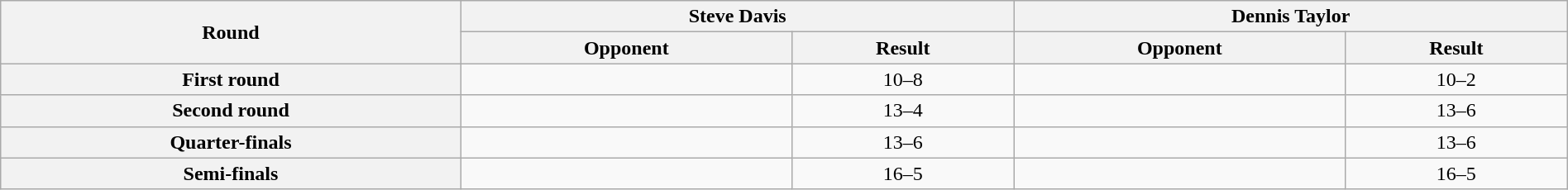<table style="width:100%; text-align:center;" class="wikitable">
<tr>
<th scope="col" rowspan=2>Round</th>
<th scope="col" colspan=2>Steve Davis</th>
<th scope="col" colspan=2>Dennis Taylor</th>
</tr>
<tr>
<th scope="col">Opponent</th>
<th scope="col">Result</th>
<th scope="col">Opponent</th>
<th scope="col">Result</th>
</tr>
<tr>
<th scope="row">First round</th>
<td></td>
<td>10–8</td>
<td></td>
<td>10–2</td>
</tr>
<tr>
<th scope="row">Second round</th>
<td></td>
<td>13–4</td>
<td></td>
<td>13–6</td>
</tr>
<tr>
<th scope="row">Quarter-finals</th>
<td></td>
<td>13–6</td>
<td></td>
<td>13–6</td>
</tr>
<tr>
<th scope="row">Semi-finals</th>
<td></td>
<td>16–5</td>
<td></td>
<td>16–5</td>
</tr>
</table>
